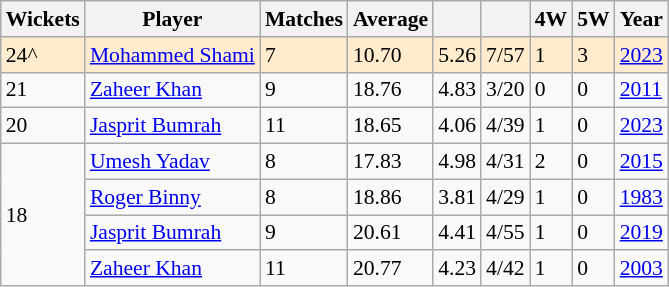<table class="wikitable"style="font-size: 90%">
<tr>
<th>Wickets</th>
<th>Player</th>
<th>Matches</th>
<th>Average</th>
<th></th>
<th></th>
<th>4W</th>
<th>5W</th>
<th>Year</th>
</tr>
<tr style="background:#ffebcd;">
<td>24^</td>
<td><a href='#'>Mohammed Shami</a></td>
<td>7</td>
<td>10.70</td>
<td>5.26</td>
<td>7/57</td>
<td>1</td>
<td>3</td>
<td><a href='#'>2023</a></td>
</tr>
<tr>
<td>21</td>
<td><a href='#'>Zaheer Khan</a></td>
<td>9</td>
<td>18.76</td>
<td>4.83</td>
<td>3/20</td>
<td>0</td>
<td>0</td>
<td><a href='#'>2011</a></td>
</tr>
<tr>
<td>20</td>
<td><a href='#'>Jasprit Bumrah</a></td>
<td>11</td>
<td>18.65</td>
<td>4.06</td>
<td>4/39</td>
<td>1</td>
<td>0</td>
<td><a href='#'>2023</a></td>
</tr>
<tr>
<td rowspan="4">18</td>
<td><a href='#'>Umesh Yadav</a></td>
<td>8</td>
<td>17.83</td>
<td>4.98</td>
<td>4/31</td>
<td>2</td>
<td>0</td>
<td><a href='#'>2015</a></td>
</tr>
<tr>
<td><a href='#'>Roger Binny</a></td>
<td>8</td>
<td>18.86</td>
<td>3.81</td>
<td>4/29</td>
<td>1</td>
<td>0</td>
<td><a href='#'>1983</a></td>
</tr>
<tr>
<td><a href='#'>Jasprit Bumrah</a></td>
<td>9</td>
<td>20.61</td>
<td>4.41</td>
<td>4/55</td>
<td>1</td>
<td>0</td>
<td><a href='#'>2019</a></td>
</tr>
<tr>
<td><a href='#'>Zaheer Khan</a></td>
<td>11</td>
<td>20.77</td>
<td>4.23</td>
<td>4/42</td>
<td>1</td>
<td>0</td>
<td><a href='#'>2003</a></td>
</tr>
</table>
